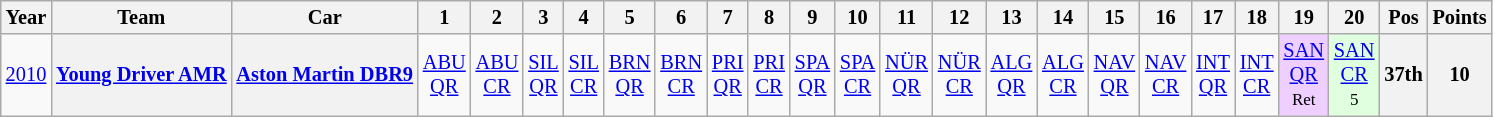<table class="wikitable" border="1" style="text-align:center; font-size:85%;">
<tr>
<th>Year</th>
<th>Team</th>
<th>Car</th>
<th>1</th>
<th>2</th>
<th>3</th>
<th>4</th>
<th>5</th>
<th>6</th>
<th>7</th>
<th>8</th>
<th>9</th>
<th>10</th>
<th>11</th>
<th>12</th>
<th>13</th>
<th>14</th>
<th>15</th>
<th>16</th>
<th>17</th>
<th>18</th>
<th>19</th>
<th>20</th>
<th>Pos</th>
<th>Points</th>
</tr>
<tr>
<td><a href='#'>2010</a></td>
<th nowrap><a href='#'>Young Driver AMR</a></th>
<th nowrap><a href='#'>Aston Martin DBR9</a></th>
<td><a href='#'>ABU<br>QR</a></td>
<td><a href='#'>ABU<br>CR</a></td>
<td><a href='#'>SIL<br>QR</a></td>
<td><a href='#'>SIL<br>CR</a></td>
<td><a href='#'>BRN<br>QR</a></td>
<td><a href='#'>BRN<br>CR</a></td>
<td><a href='#'>PRI<br>QR</a></td>
<td><a href='#'>PRI<br>CR</a></td>
<td><a href='#'>SPA<br>QR</a></td>
<td><a href='#'>SPA<br>CR</a></td>
<td><a href='#'>NÜR<br>QR</a></td>
<td><a href='#'>NÜR<br>CR</a></td>
<td><a href='#'>ALG<br>QR</a></td>
<td><a href='#'>ALG<br>CR</a></td>
<td><a href='#'>NAV<br>QR</a></td>
<td><a href='#'>NAV<br>CR</a></td>
<td><a href='#'>INT<br>QR</a></td>
<td><a href='#'>INT<br>CR</a></td>
<td style="background:#EFCFFF;"><a href='#'>SAN<br>QR</a><br><small>Ret<br></small></td>
<td style="background:#DFFFDF;"><a href='#'>SAN<br>CR</a><br><small>5<br></small></td>
<th>37th</th>
<th>10</th>
</tr>
</table>
